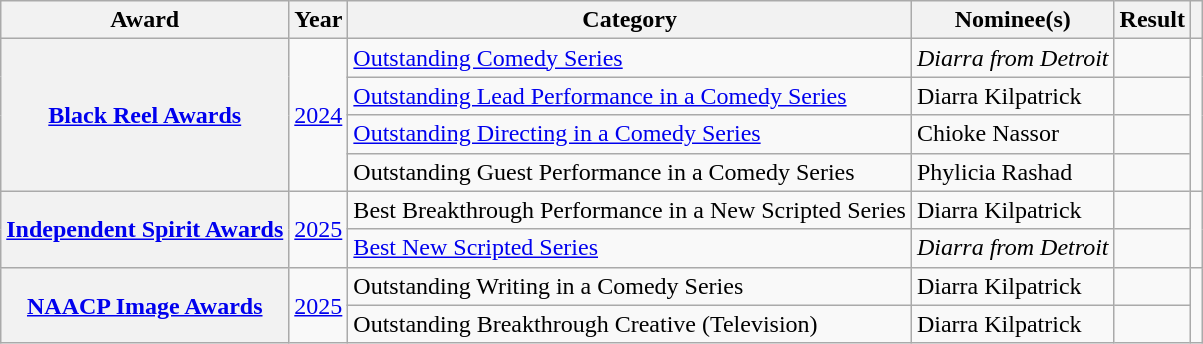<table class="wikitable plainrowheaders sortable col6center">
<tr>
<th scope="col">Award</th>
<th scope="col">Year</th>
<th scope="col">Category</th>
<th scope="col">Nominee(s)</th>
<th scope="col">Result</th>
<th scope="col" class="unsortable"></th>
</tr>
<tr>
<th scope="row" rowspan="4"><a href='#'>Black Reel Awards</a></th>
<td align="center"rowspan="4"><a href='#'>2024</a></td>
<td><a href='#'>Outstanding Comedy Series</a></td>
<td><em>Diarra from Detroit</em></td>
<td></td>
<td align="center"rowspan="4"></td>
</tr>
<tr>
<td><a href='#'>Outstanding Lead Performance in a Comedy Series</a></td>
<td>Diarra Kilpatrick</td>
<td></td>
</tr>
<tr>
<td><a href='#'>Outstanding Directing in a Comedy Series</a></td>
<td>Chioke Nassor</td>
<td></td>
</tr>
<tr>
<td>Outstanding Guest Performance in a Comedy Series</td>
<td>Phylicia Rashad</td>
<td></td>
</tr>
<tr>
<th scope="row" rowspan="2"><a href='#'>Independent Spirit Awards</a></th>
<td align="center"rowspan="2"><a href='#'>2025</a></td>
<td>Best Breakthrough Performance in a New Scripted Series</td>
<td>Diarra Kilpatrick</td>
<td></td>
<td align="center"rowspan="2"></td>
</tr>
<tr>
<td><a href='#'>Best New Scripted Series</a></td>
<td><em>Diarra from Detroit</em></td>
<td></td>
</tr>
<tr>
<th scope="row" rowspan="2"><a href='#'>NAACP Image Awards</a></th>
<td align="center"rowspan="2"><a href='#'>2025</a></td>
<td>Outstanding Writing in a Comedy Series</td>
<td>Diarra Kilpatrick</td>
<td></td>
<td align="center"rowspan="2"></td>
</tr>
<tr>
<td>Outstanding Breakthrough Creative (Television)</td>
<td>Diarra Kilpatrick</td>
<td></td>
</tr>
</table>
